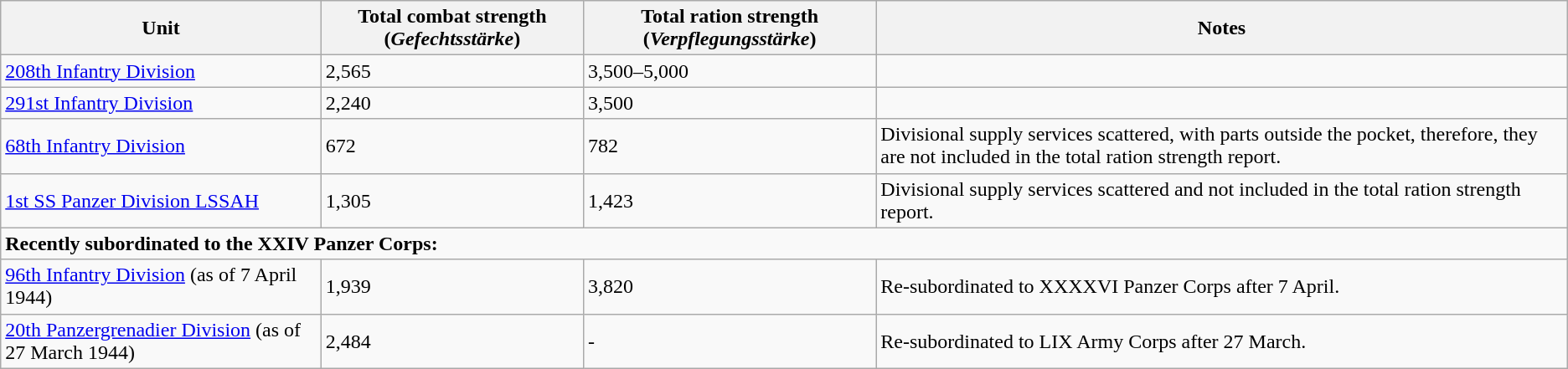<table class="wikitable">
<tr>
<th>Unit</th>
<th>Total combat strength (<em>Gefechtsstärke</em>)</th>
<th>Total ration strength (<em>Verpflegungsstärke</em>)</th>
<th>Notes</th>
</tr>
<tr>
<td><a href='#'>208th Infantry Division</a></td>
<td>2,565</td>
<td>3,500–5,000</td>
<td></td>
</tr>
<tr>
<td><a href='#'>291st Infantry Division</a></td>
<td>2,240</td>
<td>3,500</td>
<td></td>
</tr>
<tr>
<td><a href='#'>68th Infantry Division</a></td>
<td>672</td>
<td>782</td>
<td>Divisional supply services scattered, with parts outside the pocket, therefore, they are not included in the total ration strength report.</td>
</tr>
<tr>
<td><a href='#'>1st SS Panzer Division LSSAH</a></td>
<td>1,305</td>
<td>1,423</td>
<td>Divisional supply services scattered and not included in the total ration strength report.</td>
</tr>
<tr>
<td colspan="4"><strong>Recently subordinated to the XXIV Panzer Corps:</strong></td>
</tr>
<tr>
<td><a href='#'>96th Infantry Division</a> (as of 7 April 1944)</td>
<td>1,939</td>
<td>3,820</td>
<td>Re-subordinated to XXXXVI Panzer Corps after 7 April.</td>
</tr>
<tr>
<td><a href='#'>20th Panzergrenadier Division</a> (as of 27 March 1944)</td>
<td>2,484</td>
<td>-</td>
<td>Re-subordinated to LIX Army Corps after 27 March.</td>
</tr>
</table>
